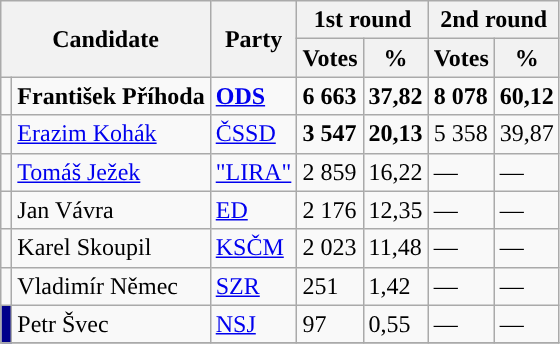<table class="wikitable sortable">
<tr>
<th colspan="2" rowspan="2">Candidate</th>
<th rowspan="2">Party</th>
<th colspan="2">1st round</th>
<th colspan="2">2nd round</th>
</tr>
<tr>
<th>Votes</th>
<th>%</th>
<th>Votes</th>
<th>%</th>
</tr>
<tr>
<td style="background-color:"></td>
<td><strong>František Příhoda</strong></td>
<td><a href='#'><strong>ODS</strong></a></td>
<td><strong>6 663</strong></td>
<td><strong>37,82</strong></td>
<td><strong>8 078</strong></td>
<td><strong>60,12</strong></td>
</tr>
<tr>
<td style="background-color:"></td>
<td><a href='#'>Erazim Kohák</a></td>
<td><a href='#'>ČSSD</a></td>
<td><strong>3 547</strong></td>
<td><strong>20,13</strong></td>
<td>5 358</td>
<td>39,87</td>
</tr>
<tr>
<td style="background-color:"></td>
<td><a href='#'>Tomáš Ježek</a></td>
<td><a href='#'>"LIRA"</a></td>
<td>2 859</td>
<td>16,22</td>
<td>—</td>
<td>—</td>
</tr>
<tr>
<td style="background-color:"></td>
<td>Jan Vávra</td>
<td><a href='#'>ED</a></td>
<td>2 176</td>
<td>12,35</td>
<td>—</td>
<td>—</td>
</tr>
<tr>
<td style="background-color:"></td>
<td>Karel Skoupil</td>
<td><a href='#'>KSČM</a></td>
<td>2 023</td>
<td>11,48</td>
<td>—</td>
<td>—</td>
</tr>
<tr>
<td style="background-color:"></td>
<td>Vladimír Němec</td>
<td><a href='#'>SZR</a></td>
<td>251</td>
<td>1,42</td>
<td>—</td>
<td>—</td>
</tr>
<tr>
<td style="background-color:darkblue;"></td>
<td>Petr Švec</td>
<td><a href='#'>NSJ</a></td>
<td>97</td>
<td>0,55</td>
<td>—</td>
<td>—</td>
</tr>
<tr>
</tr>
</table>
